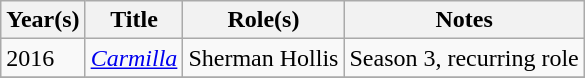<table class="wikitable sortable">
<tr>
<th scope="col">Year(s)</th>
<th scope="col">Title</th>
<th scope="col">Role(s)</th>
<th scope="col" class="unsortable">Notes</th>
</tr>
<tr>
<td>2016</td>
<td><em><a href='#'>Carmilla</a></em></td>
<td>Sherman Hollis</td>
<td>Season 3, recurring role</td>
</tr>
<tr>
</tr>
</table>
